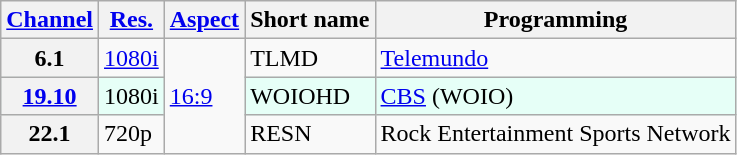<table class="wikitable">
<tr>
<th scope="col"><a href='#'>Channel</a></th>
<th scope="col"><a href='#'>Res.</a></th>
<th scope="col"><a href='#'>Aspect</a></th>
<th scope="col">Short name</th>
<th scope="col">Programming</th>
</tr>
<tr>
<th scope="row">6.1</th>
<td><a href='#'>1080i</a></td>
<td rowspan="3"><a href='#'>16:9</a></td>
<td>TLMD</td>
<td><a href='#'>Telemundo</a></td>
</tr>
<tr style="background-color: #E6FFF7;">
<th scope="row"><a href='#'>19.10</a></th>
<td>1080i</td>
<td>WOIOHD</td>
<td><a href='#'>CBS</a> (WOIO)</td>
</tr>
<tr>
<th scope="row">22.1</th>
<td>720p</td>
<td>RESN</td>
<td>Rock Entertainment Sports Network</td>
</tr>
</table>
